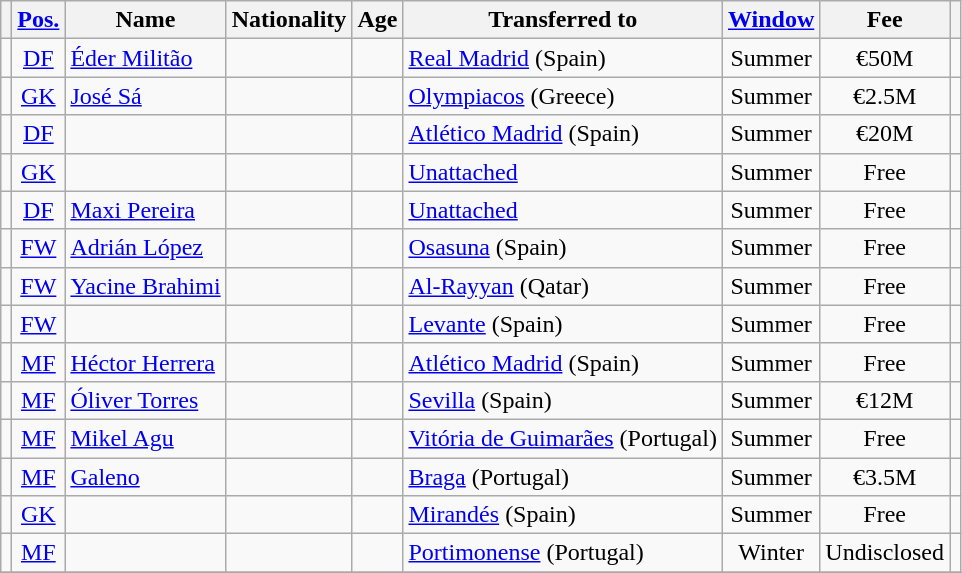<table class="wikitable sortable" style="text-align:center;">
<tr>
<th scope=col></th>
<th scope=col><a href='#'>Pos.</a></th>
<th scope=col>Name</th>
<th scope=col>Nationality</th>
<th scope=col>Age</th>
<th scope=col>Transferred to</th>
<th scope=col><a href='#'>Window</a></th>
<th scope=col>Fee</th>
<th scope=col class=unsortable></th>
</tr>
<tr>
<td></td>
<td><a href='#'>DF</a></td>
<td align=left><a href='#'>Éder Militão</a></td>
<td align=left></td>
<td></td>
<td align=left><a href='#'>Real Madrid</a> (Spain)</td>
<td>Summer</td>
<td>€50M</td>
<td></td>
</tr>
<tr>
<td></td>
<td><a href='#'>GK</a></td>
<td align=left><a href='#'>José Sá</a></td>
<td align=left></td>
<td></td>
<td align=left><a href='#'>Olympiacos</a> (Greece)</td>
<td>Summer</td>
<td>€2.5M</td>
<td></td>
</tr>
<tr>
<td></td>
<td><a href='#'>DF</a></td>
<td align=left></td>
<td align=left></td>
<td></td>
<td align=left><a href='#'>Atlético Madrid</a> (Spain)</td>
<td>Summer</td>
<td>€20M</td>
<td></td>
</tr>
<tr>
<td></td>
<td><a href='#'>GK</a></td>
<td align=left></td>
<td align=left></td>
<td></td>
<td align=left><a href='#'>Unattached</a></td>
<td>Summer</td>
<td>Free</td>
<td></td>
</tr>
<tr>
<td></td>
<td><a href='#'>DF</a></td>
<td align=left><a href='#'>Maxi Pereira</a></td>
<td align=left></td>
<td></td>
<td align=left><a href='#'>Unattached</a></td>
<td>Summer</td>
<td>Free</td>
<td></td>
</tr>
<tr>
<td></td>
<td><a href='#'>FW</a></td>
<td align=left><a href='#'>Adrián López</a></td>
<td align=left></td>
<td></td>
<td align=left><a href='#'>Osasuna</a> (Spain)</td>
<td>Summer</td>
<td>Free</td>
<td></td>
</tr>
<tr>
<td></td>
<td><a href='#'>FW</a></td>
<td align=left><a href='#'>Yacine Brahimi</a></td>
<td align=left></td>
<td></td>
<td align=left><a href='#'>Al-Rayyan</a> (Qatar)</td>
<td>Summer</td>
<td>Free</td>
<td></td>
</tr>
<tr>
<td></td>
<td><a href='#'>FW</a></td>
<td align=left></td>
<td align=left></td>
<td></td>
<td align=left><a href='#'>Levante</a> (Spain)</td>
<td>Summer</td>
<td>Free</td>
<td></td>
</tr>
<tr>
<td></td>
<td><a href='#'>MF</a></td>
<td align=left><a href='#'>Héctor Herrera</a></td>
<td align=left></td>
<td></td>
<td align=left><a href='#'>Atlético Madrid</a> (Spain)</td>
<td>Summer</td>
<td>Free</td>
<td></td>
</tr>
<tr>
<td></td>
<td><a href='#'>MF</a></td>
<td align=left><a href='#'>Óliver Torres</a></td>
<td align=left></td>
<td></td>
<td align=left><a href='#'>Sevilla</a> (Spain)</td>
<td>Summer</td>
<td>€12M</td>
<td></td>
</tr>
<tr>
<td></td>
<td><a href='#'>MF</a></td>
<td align=left><a href='#'>Mikel Agu</a></td>
<td align=left></td>
<td></td>
<td align=left><a href='#'>Vitória de Guimarães</a> (Portugal)</td>
<td>Summer</td>
<td>Free</td>
<td></td>
</tr>
<tr>
<td></td>
<td><a href='#'>MF</a></td>
<td align=left><a href='#'>Galeno</a></td>
<td align=left></td>
<td></td>
<td align=left><a href='#'>Braga</a> (Portugal)</td>
<td>Summer</td>
<td>€3.5M</td>
<td></td>
</tr>
<tr>
<td></td>
<td><a href='#'>GK</a></td>
<td align=left></td>
<td align=left></td>
<td></td>
<td align=left><a href='#'>Mirandés</a> (Spain)</td>
<td>Summer</td>
<td>Free</td>
<td></td>
</tr>
<tr>
<td></td>
<td><a href='#'>MF</a></td>
<td align=left></td>
<td align=left></td>
<td></td>
<td align=left><a href='#'>Portimonense</a> (Portugal)</td>
<td>Winter</td>
<td>Undisclosed</td>
<td></td>
</tr>
<tr>
</tr>
</table>
